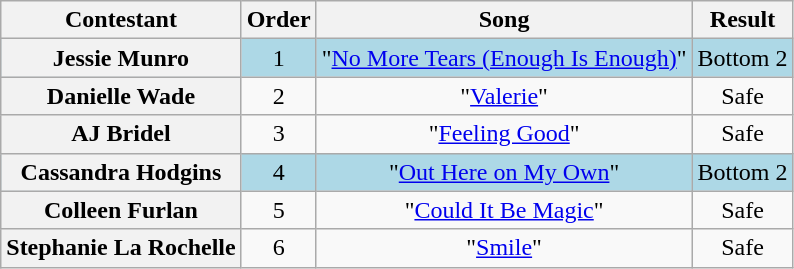<table class="wikitable plainrowheaders" style="text-align:center;">
<tr>
<th scope="col">Contestant</th>
<th scope="col">Order</th>
<th scope="col">Song</th>
<th scope="col">Result</th>
</tr>
<tr style="background:lightblue;">
<th scope="row">Jessie Munro</th>
<td>1</td>
<td>"<a href='#'>No More Tears (Enough Is Enough)</a>"</td>
<td>Bottom 2</td>
</tr>
<tr>
<th scope="row">Danielle Wade</th>
<td>2</td>
<td>"<a href='#'>Valerie</a>"</td>
<td>Safe</td>
</tr>
<tr>
<th scope="row">AJ Bridel</th>
<td>3</td>
<td>"<a href='#'>Feeling Good</a>"</td>
<td>Safe</td>
</tr>
<tr style="background:lightblue;">
<th scope="row">Cassandra Hodgins</th>
<td>4</td>
<td>"<a href='#'>Out Here on My Own</a>"</td>
<td>Bottom 2</td>
</tr>
<tr>
<th scope="row">Colleen Furlan</th>
<td>5</td>
<td>"<a href='#'>Could It Be Magic</a>"</td>
<td>Safe</td>
</tr>
<tr>
<th scope="row">Stephanie La Rochelle</th>
<td>6</td>
<td>"<a href='#'>Smile</a>"</td>
<td>Safe</td>
</tr>
</table>
